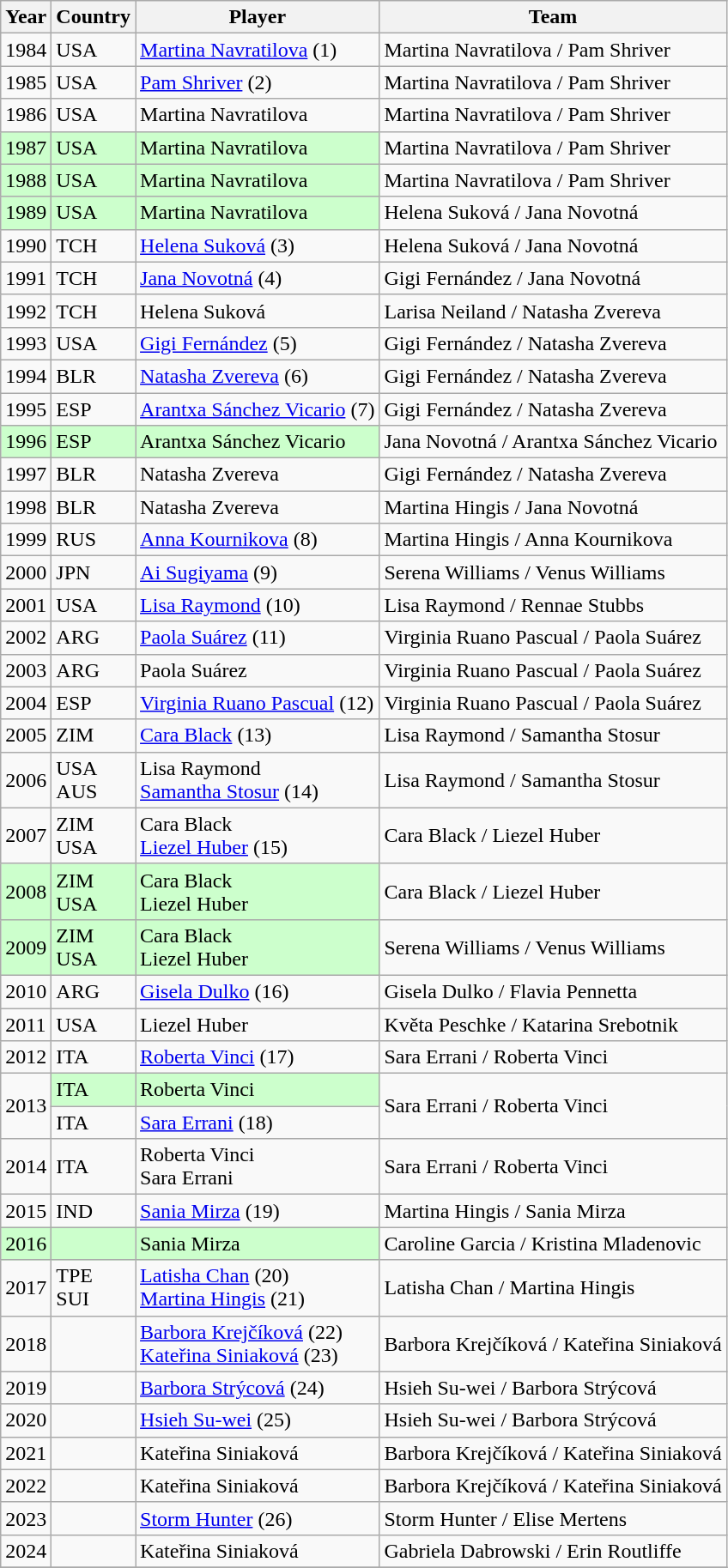<table class="wikitable">
<tr>
<th>Year</th>
<th>Country</th>
<th>Player</th>
<th>Team</th>
</tr>
<tr>
<td>1984</td>
<td> USA</td>
<td><a href='#'>Martina Navratilova</a> (1)</td>
<td> Martina Navratilova /  Pam Shriver</td>
</tr>
<tr>
<td>1985</td>
<td> USA</td>
<td><a href='#'>Pam Shriver</a> (2)</td>
<td> Martina Navratilova /  Pam Shriver</td>
</tr>
<tr>
<td>1986</td>
<td> USA</td>
<td>Martina Navratilova</td>
<td> Martina Navratilova /  Pam Shriver</td>
</tr>
<tr>
<td bgcolor=ccffcc>1987</td>
<td bgcolor=ccffcc> USA</td>
<td bgcolor=ccffcc>Martina Navratilova</td>
<td> Martina Navratilova /  Pam Shriver</td>
</tr>
<tr>
<td bgcolor=ccffcc>1988</td>
<td bgcolor=ccffcc> USA</td>
<td bgcolor=ccffcc>Martina Navratilova</td>
<td> Martina Navratilova /  Pam Shriver</td>
</tr>
<tr>
<td bgcolor=ccffcc>1989</td>
<td bgcolor=ccffcc> USA</td>
<td bgcolor=ccffcc>Martina Navratilova</td>
<td> Helena Suková /  Jana Novotná</td>
</tr>
<tr>
<td>1990</td>
<td> TCH</td>
<td><a href='#'>Helena Suková</a> (3)</td>
<td> Helena Suková /  Jana Novotná</td>
</tr>
<tr>
<td>1991</td>
<td> TCH</td>
<td><a href='#'>Jana Novotná</a> (4)</td>
<td> Gigi Fernández /  Jana Novotná</td>
</tr>
<tr>
<td>1992</td>
<td> TCH</td>
<td>Helena Suková</td>
<td> Larisa Neiland /  Natasha Zvereva</td>
</tr>
<tr>
<td>1993</td>
<td> USA</td>
<td><a href='#'>Gigi Fernández</a> (5)</td>
<td> Gigi Fernández /  Natasha Zvereva</td>
</tr>
<tr>
<td>1994</td>
<td> BLR</td>
<td><a href='#'>Natasha Zvereva</a> (6)</td>
<td> Gigi Fernández /  Natasha Zvereva</td>
</tr>
<tr>
<td>1995</td>
<td> ESP</td>
<td><a href='#'>Arantxa Sánchez Vicario</a> (7)</td>
<td> Gigi Fernández /  Natasha Zvereva</td>
</tr>
<tr>
<td bgcolor=ccffcc>1996</td>
<td bgcolor=ccffcc> ESP</td>
<td bgcolor=ccffcc>Arantxa Sánchez Vicario</td>
<td> Jana Novotná /  Arantxa Sánchez Vicario</td>
</tr>
<tr>
<td>1997</td>
<td> BLR</td>
<td>Natasha Zvereva</td>
<td> Gigi Fernández /  Natasha Zvereva</td>
</tr>
<tr>
<td>1998</td>
<td> BLR</td>
<td>Natasha Zvereva</td>
<td> Martina Hingis /  Jana Novotná</td>
</tr>
<tr>
<td>1999</td>
<td> RUS</td>
<td><a href='#'>Anna Kournikova</a> (8)</td>
<td> Martina Hingis /  Anna Kournikova</td>
</tr>
<tr>
<td>2000</td>
<td> JPN</td>
<td><a href='#'>Ai Sugiyama</a> (9)</td>
<td> Serena Williams /  Venus Williams</td>
</tr>
<tr>
<td>2001</td>
<td> USA</td>
<td><a href='#'>Lisa Raymond</a> (10)</td>
<td> Lisa Raymond /  Rennae Stubbs</td>
</tr>
<tr>
<td>2002</td>
<td> ARG</td>
<td><a href='#'>Paola Suárez</a> (11)</td>
<td> Virginia Ruano Pascual /  Paola Suárez</td>
</tr>
<tr>
<td>2003</td>
<td> ARG</td>
<td>Paola Suárez</td>
<td> Virginia Ruano Pascual /  Paola Suárez</td>
</tr>
<tr>
<td>2004</td>
<td> ESP</td>
<td><a href='#'>Virginia Ruano Pascual</a> (12)</td>
<td> Virginia Ruano Pascual /  Paola Suárez</td>
</tr>
<tr>
<td>2005</td>
<td> ZIM</td>
<td><a href='#'>Cara Black</a> (13)</td>
<td> Lisa Raymond /  Samantha Stosur</td>
</tr>
<tr>
<td>2006</td>
<td> USA<br> AUS</td>
<td>Lisa Raymond<br><a href='#'>Samantha Stosur</a> (14)</td>
<td> Lisa Raymond /  Samantha Stosur</td>
</tr>
<tr>
<td>2007</td>
<td> ZIM<br> USA</td>
<td>Cara Black<br><a href='#'>Liezel Huber</a> (15)</td>
<td> Cara Black /  Liezel Huber</td>
</tr>
<tr>
<td bgcolor=ccffcc>2008</td>
<td bgcolor=ccffcc> ZIM<br> USA</td>
<td bgcolor=ccffcc>Cara Black<br>Liezel Huber</td>
<td> Cara Black /  Liezel Huber</td>
</tr>
<tr>
<td bgcolor=ccffcc>2009</td>
<td bgcolor=ccffcc> ZIM<br> USA</td>
<td bgcolor=ccffcc>Cara Black<br>Liezel Huber</td>
<td> Serena Williams /  Venus Williams</td>
</tr>
<tr>
<td>2010</td>
<td> ARG</td>
<td><a href='#'>Gisela Dulko</a> (16)</td>
<td> Gisela Dulko /  Flavia Pennetta</td>
</tr>
<tr>
<td>2011</td>
<td> USA</td>
<td>Liezel Huber</td>
<td> Květa Peschke /  Katarina Srebotnik</td>
</tr>
<tr>
<td>2012</td>
<td> ITA</td>
<td><a href='#'>Roberta Vinci</a> (17)</td>
<td> Sara Errani /  Roberta Vinci</td>
</tr>
<tr>
<td rowspan="2" style="text-align:left; vertical-align:center;">2013</td>
<td bgcolor=ccffcc> ITA</td>
<td bgcolor=ccffcc>Roberta Vinci</td>
<td rowspan="2"> Sara Errani /  Roberta Vinci</td>
</tr>
<tr>
<td> ITA</td>
<td><a href='#'>Sara Errani</a> (18)</td>
</tr>
<tr>
<td>2014</td>
<td> ITA<br></td>
<td>Roberta Vinci<br>Sara Errani</td>
<td> Sara Errani /  Roberta Vinci</td>
</tr>
<tr>
<td>2015</td>
<td> IND</td>
<td><a href='#'>Sania Mirza</a> (19)</td>
<td> Martina Hingis /  Sania Mirza</td>
</tr>
<tr>
<td bgcolor=ccffcc>2016</td>
<td bgcolor=ccffcc></td>
<td bgcolor=ccffcc>Sania Mirza</td>
<td> Caroline Garcia /  Kristina Mladenovic</td>
</tr>
<tr>
<td>2017</td>
<td> TPE<br> SUI</td>
<td><a href='#'>Latisha Chan</a> (20)<br><a href='#'>Martina Hingis</a> (21)</td>
<td> Latisha Chan /  Martina Hingis</td>
</tr>
<tr>
<td>2018</td>
<td><br> </td>
<td><a href='#'>Barbora Krejčíková</a> (22)<br><a href='#'>Kateřina Siniaková</a> (23)</td>
<td> Barbora Krejčíková /  Kateřina Siniaková</td>
</tr>
<tr>
<td>2019</td>
<td></td>
<td><a href='#'>Barbora Strýcová</a> (24)</td>
<td> Hsieh Su-wei /  Barbora Strýcová</td>
</tr>
<tr>
<td>2020</td>
<td></td>
<td><a href='#'>Hsieh Su-wei</a> (25)</td>
<td> Hsieh Su-wei /  Barbora Strýcová</td>
</tr>
<tr>
<td>2021</td>
<td></td>
<td>Kateřina Siniaková</td>
<td> Barbora Krejčíková /  Kateřina Siniaková</td>
</tr>
<tr>
<td>2022</td>
<td></td>
<td>Kateřina Siniaková</td>
<td> Barbora Krejčíková /  Kateřina Siniaková</td>
</tr>
<tr>
<td>2023</td>
<td></td>
<td><a href='#'>Storm Hunter</a> (26)</td>
<td> Storm Hunter /  Elise Mertens</td>
</tr>
<tr>
<td>2024</td>
<td></td>
<td>Kateřina Siniaková</td>
<td> Gabriela Dabrowski /  Erin Routliffe</td>
</tr>
<tr>
</tr>
</table>
